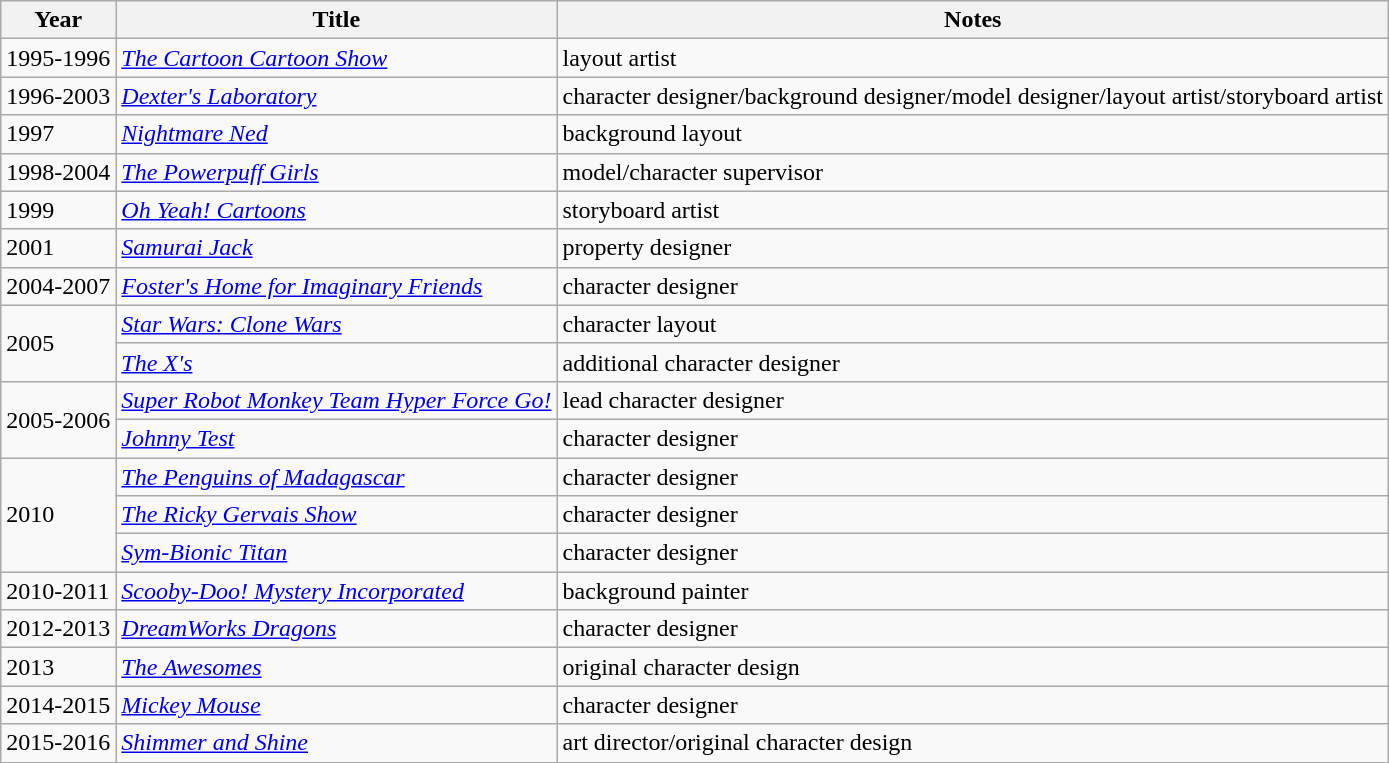<table class="wikitable sortable">
<tr>
<th>Year</th>
<th>Title</th>
<th>Notes</th>
</tr>
<tr>
<td>1995-1996</td>
<td><em><a href='#'>The Cartoon Cartoon Show</a></em></td>
<td>layout artist</td>
</tr>
<tr>
<td>1996-2003</td>
<td><em><a href='#'>Dexter's Laboratory</a></em></td>
<td>character designer/background designer/model designer/layout artist/storyboard artist</td>
</tr>
<tr>
<td>1997</td>
<td><em><a href='#'>Nightmare Ned</a></em></td>
<td>background layout</td>
</tr>
<tr>
<td>1998-2004</td>
<td><em><a href='#'>The Powerpuff Girls</a></em></td>
<td>model/character supervisor</td>
</tr>
<tr>
<td>1999</td>
<td><em><a href='#'>Oh Yeah! Cartoons</a></em></td>
<td>storyboard artist </td>
</tr>
<tr>
<td>2001</td>
<td><em><a href='#'>Samurai Jack</a></em></td>
<td>property designer</td>
</tr>
<tr>
<td>2004-2007</td>
<td><em><a href='#'>Foster's Home for Imaginary Friends</a></em></td>
<td>character designer</td>
</tr>
<tr>
<td rowspan="2">2005</td>
<td><em><a href='#'>Star Wars: Clone Wars</a></em></td>
<td>character layout</td>
</tr>
<tr>
<td><em><a href='#'>The X's</a></em></td>
<td>additional character designer</td>
</tr>
<tr>
<td rowspan="2">2005-2006</td>
<td><em><a href='#'>Super Robot Monkey Team Hyper Force Go!</a></em></td>
<td>lead character designer</td>
</tr>
<tr>
<td><em><a href='#'>Johnny Test</a></em></td>
<td>character designer</td>
</tr>
<tr>
<td rowspan="3">2010</td>
<td><em><a href='#'>The Penguins of Madagascar</a></em></td>
<td>character designer</td>
</tr>
<tr>
<td><em><a href='#'>The Ricky Gervais Show</a></em></td>
<td>character designer</td>
</tr>
<tr>
<td><em><a href='#'>Sym-Bionic Titan</a></em></td>
<td>character designer</td>
</tr>
<tr>
<td>2010-2011</td>
<td><em><a href='#'>Scooby-Doo! Mystery Incorporated</a></em></td>
<td>background painter</td>
</tr>
<tr>
<td>2012-2013</td>
<td><em><a href='#'>DreamWorks Dragons</a></em></td>
<td>character designer</td>
</tr>
<tr>
<td>2013</td>
<td><em><a href='#'>The Awesomes</a></em></td>
<td>original character design</td>
</tr>
<tr>
<td>2014-2015</td>
<td><em><a href='#'>Mickey Mouse</a></em></td>
<td>character designer</td>
</tr>
<tr>
<td>2015-2016</td>
<td><em><a href='#'>Shimmer and Shine</a></em></td>
<td>art director/original character design</td>
</tr>
</table>
